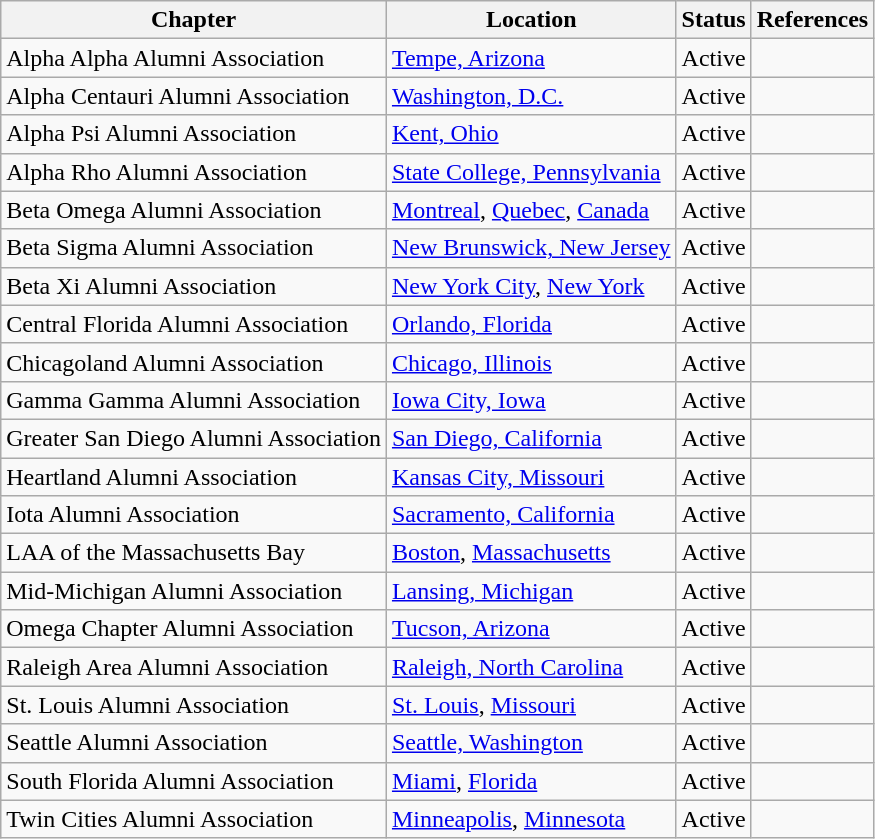<table class="wikitable sortable">
<tr>
<th>Chapter</th>
<th>Location</th>
<th>Status</th>
<th>References</th>
</tr>
<tr>
<td>Alpha Alpha Alumni Association</td>
<td><a href='#'>Tempe, Arizona</a></td>
<td>Active</td>
<td></td>
</tr>
<tr>
<td>Alpha Centauri Alumni Association</td>
<td><a href='#'>Washington, D.C.</a></td>
<td>Active</td>
<td></td>
</tr>
<tr>
<td>Alpha Psi Alumni Association</td>
<td><a href='#'>Kent, Ohio</a></td>
<td>Active</td>
<td></td>
</tr>
<tr>
<td>Alpha Rho Alumni Association</td>
<td><a href='#'>State College, Pennsylvania</a></td>
<td>Active</td>
<td></td>
</tr>
<tr>
<td>Beta Omega Alumni Association</td>
<td><a href='#'>Montreal</a>, <a href='#'>Quebec</a>, <a href='#'>Canada</a></td>
<td>Active</td>
<td></td>
</tr>
<tr>
<td>Beta Sigma Alumni Association</td>
<td><a href='#'>New Brunswick, New Jersey</a></td>
<td>Active</td>
<td></td>
</tr>
<tr>
<td>Beta Xi Alumni Association</td>
<td><a href='#'>New York City</a>, <a href='#'>New York</a></td>
<td>Active</td>
<td></td>
</tr>
<tr>
<td>Central Florida Alumni Association</td>
<td><a href='#'>Orlando, Florida</a></td>
<td>Active</td>
<td></td>
</tr>
<tr>
<td>Chicagoland Alumni Association</td>
<td><a href='#'>Chicago, Illinois</a></td>
<td>Active</td>
<td></td>
</tr>
<tr>
<td>Gamma Gamma Alumni Association</td>
<td><a href='#'>Iowa City, Iowa</a></td>
<td>Active</td>
<td></td>
</tr>
<tr>
<td>Greater San Diego Alumni Association</td>
<td><a href='#'>San Diego, California</a></td>
<td>Active</td>
<td></td>
</tr>
<tr>
<td>Heartland Alumni Association</td>
<td><a href='#'>Kansas City, Missouri</a></td>
<td>Active</td>
<td></td>
</tr>
<tr>
<td>Iota Alumni Association</td>
<td><a href='#'>Sacramento, California</a></td>
<td>Active</td>
<td></td>
</tr>
<tr>
<td>LAA of the Massachusetts Bay</td>
<td><a href='#'>Boston</a>, <a href='#'>Massachusetts</a></td>
<td>Active</td>
<td></td>
</tr>
<tr>
<td>Mid-Michigan Alumni Association</td>
<td><a href='#'>Lansing, Michigan</a></td>
<td>Active</td>
<td></td>
</tr>
<tr>
<td>Omega Chapter Alumni Association</td>
<td><a href='#'>Tucson, Arizona</a></td>
<td>Active</td>
<td></td>
</tr>
<tr>
<td>Raleigh Area Alumni Association</td>
<td><a href='#'>Raleigh, North Carolina</a></td>
<td>Active</td>
<td></td>
</tr>
<tr>
<td>St. Louis Alumni Association</td>
<td><a href='#'>St. Louis</a>, <a href='#'>Missouri</a></td>
<td>Active</td>
<td></td>
</tr>
<tr>
<td>Seattle Alumni Association</td>
<td><a href='#'>Seattle, Washington</a></td>
<td>Active</td>
<td></td>
</tr>
<tr>
<td>South Florida Alumni Association</td>
<td><a href='#'>Miami</a>, <a href='#'>Florida</a></td>
<td>Active</td>
<td></td>
</tr>
<tr>
<td>Twin Cities Alumni Association</td>
<td><a href='#'>Minneapolis</a>, <a href='#'>Minnesota</a></td>
<td>Active</td>
<td></td>
</tr>
</table>
